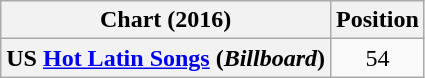<table class="wikitable sortable plainrowheaders" style="text-align:center">
<tr>
<th scope="col">Chart (2016)</th>
<th scope="col">Position</th>
</tr>
<tr>
<th scope="row">US <a href='#'>Hot Latin Songs</a> (<em>Billboard</em>)</th>
<td>54</td>
</tr>
</table>
